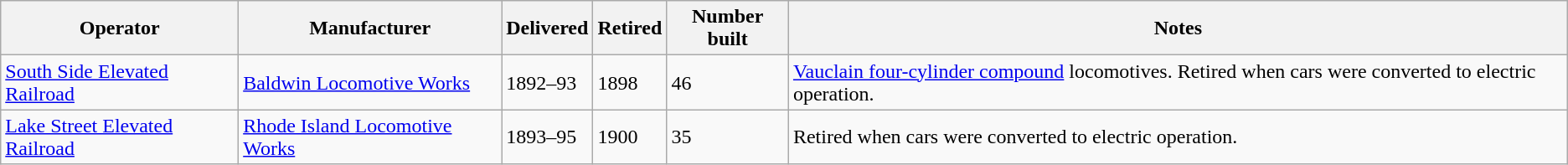<table class="wikitable">
<tr>
<th>Operator</th>
<th>Manufacturer</th>
<th>Delivered</th>
<th>Retired</th>
<th>Number built</th>
<th>Notes</th>
</tr>
<tr>
<td><a href='#'>South Side Elevated Railroad</a></td>
<td><a href='#'>Baldwin Locomotive Works</a></td>
<td>1892–93</td>
<td>1898</td>
<td>46</td>
<td><a href='#'>Vauclain four-cylinder compound</a> locomotives. Retired when cars were converted to electric operation.</td>
</tr>
<tr>
<td><a href='#'>Lake Street Elevated Railroad</a></td>
<td><a href='#'>Rhode Island Locomotive Works</a></td>
<td>1893–95</td>
<td>1900</td>
<td>35</td>
<td>Retired when cars were converted to electric operation.</td>
</tr>
</table>
